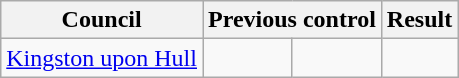<table class="wikitable">
<tr>
<th scope="col">Council</th>
<th colspan=2>Previous control</th>
<th colspan=2>Result</th>
</tr>
<tr>
<td scope="row" style="text-align: left;"><a href='#'>Kingston upon Hull</a></td>
<td></td>
<td></td>
</tr>
</table>
